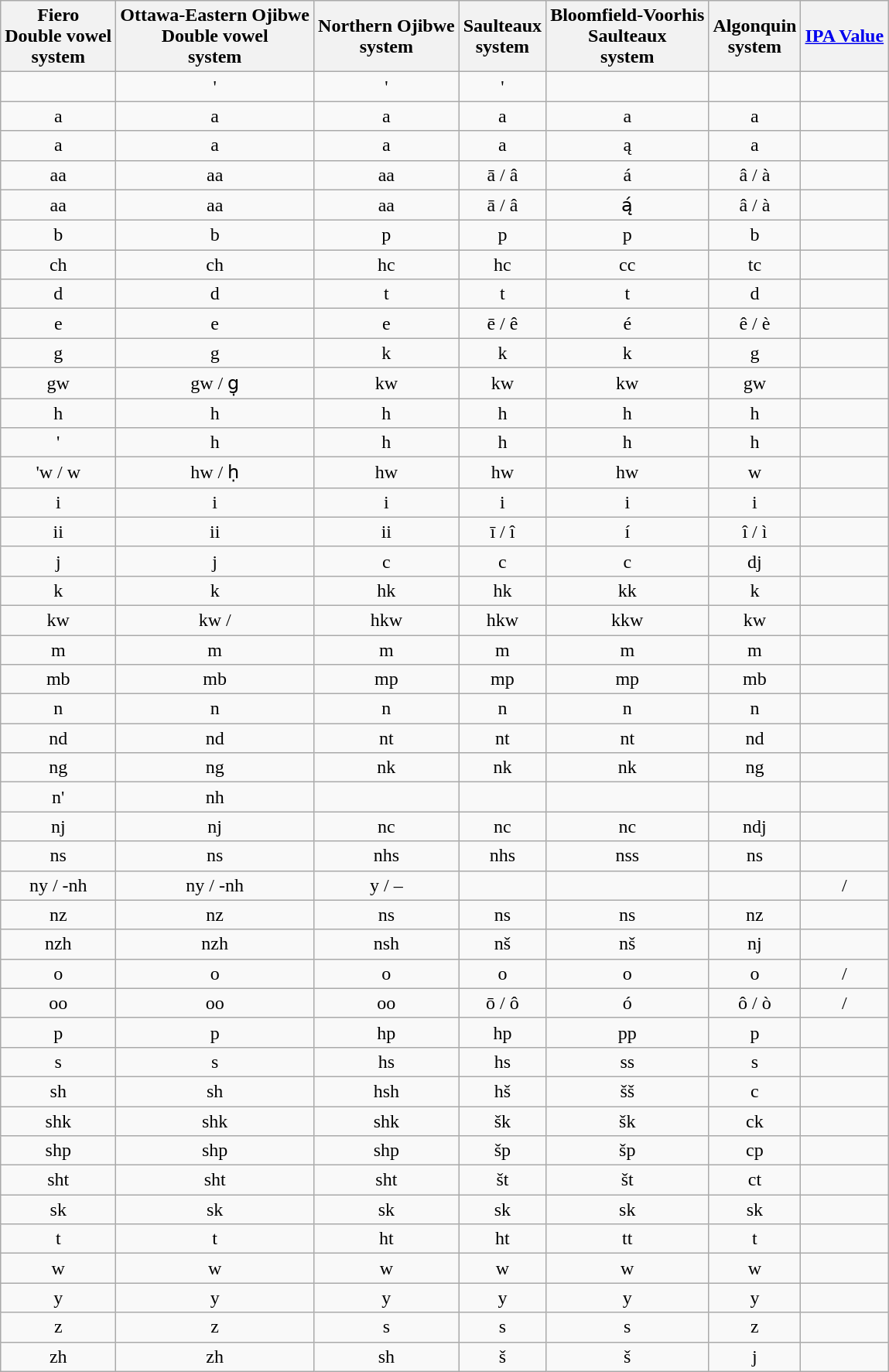<table class="wikitable">
<tr>
<th>Fiero<br> Double vowel<br> system</th>
<th>Ottawa-Eastern Ojibwe<br> Double vowel<br> system</th>
<th>Northern Ojibwe<br> system</th>
<th>Saulteaux<br> system</th>
<th>Bloomfield-Voorhis<br> Saulteaux<br> system</th>
<th>Algonquin<br> system</th>
<th><a href='#'>IPA Value</a></th>
</tr>
<tr>
<td align="center"></td>
<td align="center">'</td>
<td align="center">'</td>
<td align="center">'</td>
<td align="center"></td>
<td align="center"></td>
<td align="center"></td>
</tr>
<tr>
<td align="center">a</td>
<td align="center">a</td>
<td align="center">a</td>
<td align="center">a</td>
<td align="center">a</td>
<td align="center">a</td>
<td align="center"></td>
</tr>
<tr>
<td align="center">a</td>
<td align="center">a</td>
<td align="center">a</td>
<td align="center">a</td>
<td align="center">ą</td>
<td align="center">a</td>
<td align="center"></td>
</tr>
<tr>
<td align="center">aa</td>
<td align="center">aa</td>
<td align="center">aa</td>
<td align="center">ā / â</td>
<td align="center">á</td>
<td align="center">â / à</td>
<td align="center"></td>
</tr>
<tr>
<td align="center">aa</td>
<td align="center">aa</td>
<td align="center">aa</td>
<td align="center">ā / â</td>
<td align="center">ą́</td>
<td align="center">â / à</td>
<td align="center"></td>
</tr>
<tr>
<td align="center">b</td>
<td align="center">b</td>
<td align="center">p</td>
<td align="center">p</td>
<td align="center">p</td>
<td align="center">b</td>
<td align="center"></td>
</tr>
<tr>
<td align="center">ch</td>
<td align="center">ch</td>
<td align="center">hc</td>
<td align="center">hc</td>
<td align="center">cc</td>
<td align="center">tc</td>
<td align="center"></td>
</tr>
<tr>
<td align="center">d</td>
<td align="center">d</td>
<td align="center">t</td>
<td align="center">t</td>
<td align="center">t</td>
<td align="center">d</td>
<td align="center"></td>
</tr>
<tr>
<td align="center">e</td>
<td align="center">e</td>
<td align="center">e</td>
<td align="center">ē / ê</td>
<td align="center">é</td>
<td align="center">ê / è</td>
<td align="center"></td>
</tr>
<tr>
<td align="center">g</td>
<td align="center">g</td>
<td align="center">k</td>
<td align="center">k</td>
<td align="center">k</td>
<td align="center">g</td>
<td align="center"></td>
</tr>
<tr>
<td align="center">gw</td>
<td align="center">gw / g̣</td>
<td align="center">kw</td>
<td align="center">kw</td>
<td align="center">kw</td>
<td align="center">gw</td>
<td align="center"></td>
</tr>
<tr>
<td align="center">h</td>
<td align="center">h</td>
<td align="center">h</td>
<td align="center">h</td>
<td align="center">h</td>
<td align="center">h</td>
<td align="center"></td>
</tr>
<tr>
<td align="center">'</td>
<td align="center">h</td>
<td align="center">h</td>
<td align="center">h</td>
<td align="center">h</td>
<td align="center">h</td>
<td align="center"></td>
</tr>
<tr>
<td align="center">'w / w</td>
<td align="center">hw / ḥ</td>
<td align="center">hw</td>
<td align="center">hw</td>
<td align="center">hw</td>
<td align="center">w</td>
<td align="center"></td>
</tr>
<tr>
<td align="center">i</td>
<td align="center">i</td>
<td align="center">i</td>
<td align="center">i</td>
<td align="center">i</td>
<td align="center">i</td>
<td align="center"></td>
</tr>
<tr>
<td align="center">ii</td>
<td align="center">ii</td>
<td align="center">ii</td>
<td align="center">ī / î</td>
<td align="center">í</td>
<td align="center">î / ì</td>
<td align="center"></td>
</tr>
<tr>
<td align="center">j</td>
<td align="center">j</td>
<td align="center">c</td>
<td align="center">c</td>
<td align="center">c</td>
<td align="center">dj</td>
<td align="center"></td>
</tr>
<tr>
<td align="center">k</td>
<td align="center">k</td>
<td align="center">hk</td>
<td align="center">hk</td>
<td align="center">kk</td>
<td align="center">k</td>
<td align="center"></td>
</tr>
<tr>
<td align="center">kw</td>
<td align="center">kw / </td>
<td align="center">hkw</td>
<td align="center">hkw</td>
<td align="center">kkw</td>
<td align="center">kw</td>
<td align="center"></td>
</tr>
<tr>
<td align="center">m</td>
<td align="center">m</td>
<td align="center">m</td>
<td align="center">m</td>
<td align="center">m</td>
<td align="center">m</td>
<td align="center"></td>
</tr>
<tr>
<td align="center">mb</td>
<td align="center">mb</td>
<td align="center">mp</td>
<td align="center">mp</td>
<td align="center">mp</td>
<td align="center">mb</td>
<td align="center"></td>
</tr>
<tr>
<td align="center">n</td>
<td align="center">n</td>
<td align="center">n</td>
<td align="center">n</td>
<td align="center">n</td>
<td align="center">n</td>
<td align="center"></td>
</tr>
<tr>
<td align="center">nd</td>
<td align="center">nd</td>
<td align="center">nt</td>
<td align="center">nt</td>
<td align="center">nt</td>
<td align="center">nd</td>
<td align="center"></td>
</tr>
<tr>
<td align="center">ng</td>
<td align="center">ng</td>
<td align="center">nk</td>
<td align="center">nk</td>
<td align="center">nk</td>
<td align="center">ng</td>
<td align="center"></td>
</tr>
<tr>
<td align="center">n'</td>
<td align="center">nh</td>
<td align="center"></td>
<td align="center"></td>
<td align="center"></td>
<td align="center"></td>
<td align="center"></td>
</tr>
<tr>
<td align="center">nj</td>
<td align="center">nj</td>
<td align="center">nc</td>
<td align="center">nc</td>
<td align="center">nc</td>
<td align="center">ndj</td>
<td align="center"></td>
</tr>
<tr>
<td align="center">ns</td>
<td align="center">ns</td>
<td align="center">nhs</td>
<td align="center">nhs</td>
<td align="center">nss</td>
<td align="center">ns</td>
<td align="center"></td>
</tr>
<tr>
<td align="center">ny / -nh</td>
<td align="center">ny / -nh</td>
<td align="center">y / –</td>
<td align="center"></td>
<td align="center"></td>
<td align="center"></td>
<td align="center"> / </td>
</tr>
<tr>
<td align="center">nz</td>
<td align="center">nz</td>
<td align="center">ns</td>
<td align="center">ns</td>
<td align="center">ns</td>
<td align="center">nz</td>
<td align="center"></td>
</tr>
<tr>
<td align="center">nzh</td>
<td align="center">nzh</td>
<td align="center">nsh</td>
<td align="center">nš</td>
<td align="center">nš</td>
<td align="center">nj</td>
<td align="center"></td>
</tr>
<tr>
<td align="center">o</td>
<td align="center">o</td>
<td align="center">o</td>
<td align="center">o</td>
<td align="center">o</td>
<td align="center">o</td>
<td align="center"> / </td>
</tr>
<tr>
<td align="center">oo</td>
<td align="center">oo</td>
<td align="center">oo</td>
<td align="center">ō / ô</td>
<td align="center">ó</td>
<td align="center">ô / ò</td>
<td align="center"> / </td>
</tr>
<tr>
<td align="center">p</td>
<td align="center">p</td>
<td align="center">hp</td>
<td align="center">hp</td>
<td align="center">pp</td>
<td align="center">p</td>
<td align="center"></td>
</tr>
<tr>
<td align="center">s</td>
<td align="center">s</td>
<td align="center">hs</td>
<td align="center">hs</td>
<td align="center">ss</td>
<td align="center">s</td>
<td align="center"></td>
</tr>
<tr>
<td align="center">sh</td>
<td align="center">sh</td>
<td align="center">hsh</td>
<td align="center">hš</td>
<td align="center">šš</td>
<td align="center">c</td>
<td align="center"></td>
</tr>
<tr>
<td align="center">shk</td>
<td align="center">shk</td>
<td align="center">shk</td>
<td align="center">šk</td>
<td align="center">šk</td>
<td align="center">ck</td>
<td align="center"></td>
</tr>
<tr>
<td align="center">shp</td>
<td align="center">shp</td>
<td align="center">shp</td>
<td align="center">šp</td>
<td align="center">šp</td>
<td align="center">cp</td>
<td align="center"></td>
</tr>
<tr>
<td align="center">sht</td>
<td align="center">sht</td>
<td align="center">sht</td>
<td align="center">št</td>
<td align="center">št</td>
<td align="center">ct</td>
<td align="center"></td>
</tr>
<tr>
<td align="center">sk</td>
<td align="center">sk</td>
<td align="center">sk</td>
<td align="center">sk</td>
<td align="center">sk</td>
<td align="center">sk</td>
<td align="center"></td>
</tr>
<tr>
<td align="center">t</td>
<td align="center">t</td>
<td align="center">ht</td>
<td align="center">ht</td>
<td align="center">tt</td>
<td align="center">t</td>
<td align="center"></td>
</tr>
<tr>
<td align="center">w</td>
<td align="center">w</td>
<td align="center">w</td>
<td align="center">w</td>
<td align="center">w</td>
<td align="center">w</td>
<td align="center"></td>
</tr>
<tr>
<td align="center">y</td>
<td align="center">y</td>
<td align="center">y</td>
<td align="center">y</td>
<td align="center">y</td>
<td align="center">y</td>
<td align="center"></td>
</tr>
<tr>
<td align="center">z</td>
<td align="center">z</td>
<td align="center">s</td>
<td align="center">s</td>
<td align="center">s</td>
<td align="center">z</td>
<td align="center"></td>
</tr>
<tr>
<td align="center">zh</td>
<td align="center">zh</td>
<td align="center">sh</td>
<td align="center">š</td>
<td align="center">š</td>
<td align="center">j</td>
<td align="center"></td>
</tr>
</table>
